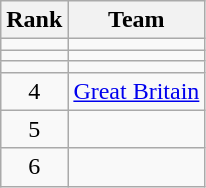<table class=wikitable style="text-align:center;">
<tr>
<th>Rank</th>
<th>Team</th>
</tr>
<tr>
<td></td>
<td align=left></td>
</tr>
<tr>
<td></td>
<td align=left></td>
</tr>
<tr>
<td></td>
<td align=left></td>
</tr>
<tr>
<td>4</td>
<td align=left> <a href='#'>Great Britain</a></td>
</tr>
<tr>
<td>5</td>
<td align=left></td>
</tr>
<tr>
<td>6</td>
<td align=left></td>
</tr>
</table>
